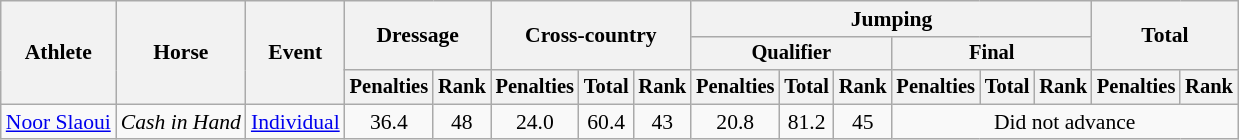<table class=wikitable style=font-size:90%;text-align:center>
<tr>
<th rowspan="3">Athlete</th>
<th rowspan="3">Horse</th>
<th rowspan="3">Event</th>
<th colspan="2" rowspan="2">Dressage</th>
<th colspan="3" rowspan="2">Cross-country</th>
<th colspan="6">Jumping</th>
<th colspan="2" rowspan="2">Total</th>
</tr>
<tr style="font-size:95%">
<th colspan="3">Qualifier</th>
<th colspan="3">Final</th>
</tr>
<tr style="font-size:95%">
<th>Penalties</th>
<th>Rank</th>
<th>Penalties</th>
<th>Total</th>
<th>Rank</th>
<th>Penalties</th>
<th>Total</th>
<th>Rank</th>
<th>Penalties</th>
<th>Total</th>
<th>Rank</th>
<th>Penalties</th>
<th>Rank</th>
</tr>
<tr align=center>
<td align=left><a href='#'>Noor Slaoui</a></td>
<td align=left><em>Cash in Hand</em></td>
<td align=left><a href='#'>Individual</a></td>
<td>36.4</td>
<td>48</td>
<td>24.0</td>
<td>60.4</td>
<td>43</td>
<td>20.8</td>
<td>81.2</td>
<td>45</td>
<td colspan="5">Did not advance</td>
</tr>
</table>
